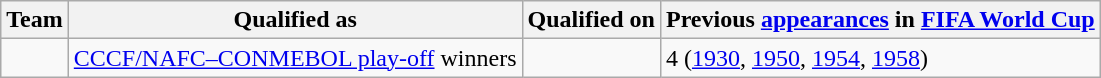<table class="wikitable sortable">
<tr>
<th>Team</th>
<th>Qualified as</th>
<th>Qualified on</th>
<th data-sort-type="number">Previous <a href='#'>appearances</a> in <a href='#'>FIFA World Cup</a></th>
</tr>
<tr>
<td></td>
<td><a href='#'>CCCF/NAFC–CONMEBOL play-off</a> winners</td>
<td></td>
<td>4 (<a href='#'>1930</a>, <a href='#'>1950</a>, <a href='#'>1954</a>, <a href='#'>1958</a>)</td>
</tr>
</table>
